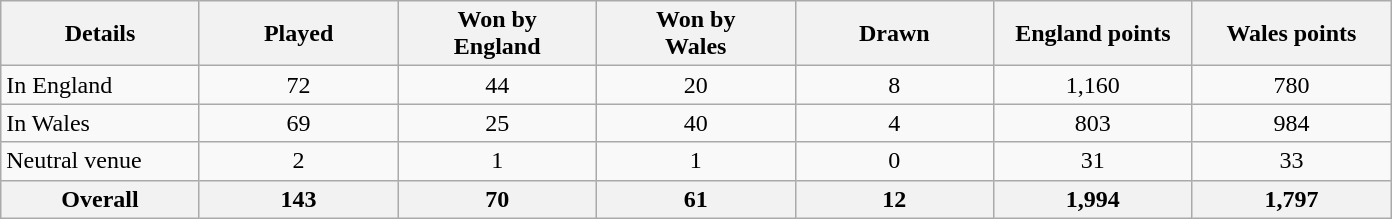<table class="wikitable sortable">
<tr>
<th width="125">Details</th>
<th width="125">Played</th>
<th width="125">Won by<br>England</th>
<th width="125">Won by<br>Wales</th>
<th width="125">Drawn</th>
<th width="125">England points</th>
<th width="125">Wales points</th>
</tr>
<tr>
<td>In England</td>
<td align=center>72</td>
<td align=center>44</td>
<td align=center>20</td>
<td align=center>8</td>
<td align=center>1,160</td>
<td align=center>780</td>
</tr>
<tr>
<td>In Wales</td>
<td align=center>69</td>
<td align=center>25</td>
<td align=center>40</td>
<td align=center>4</td>
<td align=center>803</td>
<td align=center>984</td>
</tr>
<tr>
<td>Neutral venue</td>
<td align=center>2</td>
<td align=center>1</td>
<td align=center>1</td>
<td align=center>0</td>
<td align=center>31</td>
<td align=center>33</td>
</tr>
<tr class="sortbottom">
<th align=center>Overall</th>
<th align=center>143</th>
<th align=center>70</th>
<th align=center>61</th>
<th align=center>12</th>
<th align=center>1,994</th>
<th align=center>1,797</th>
</tr>
</table>
